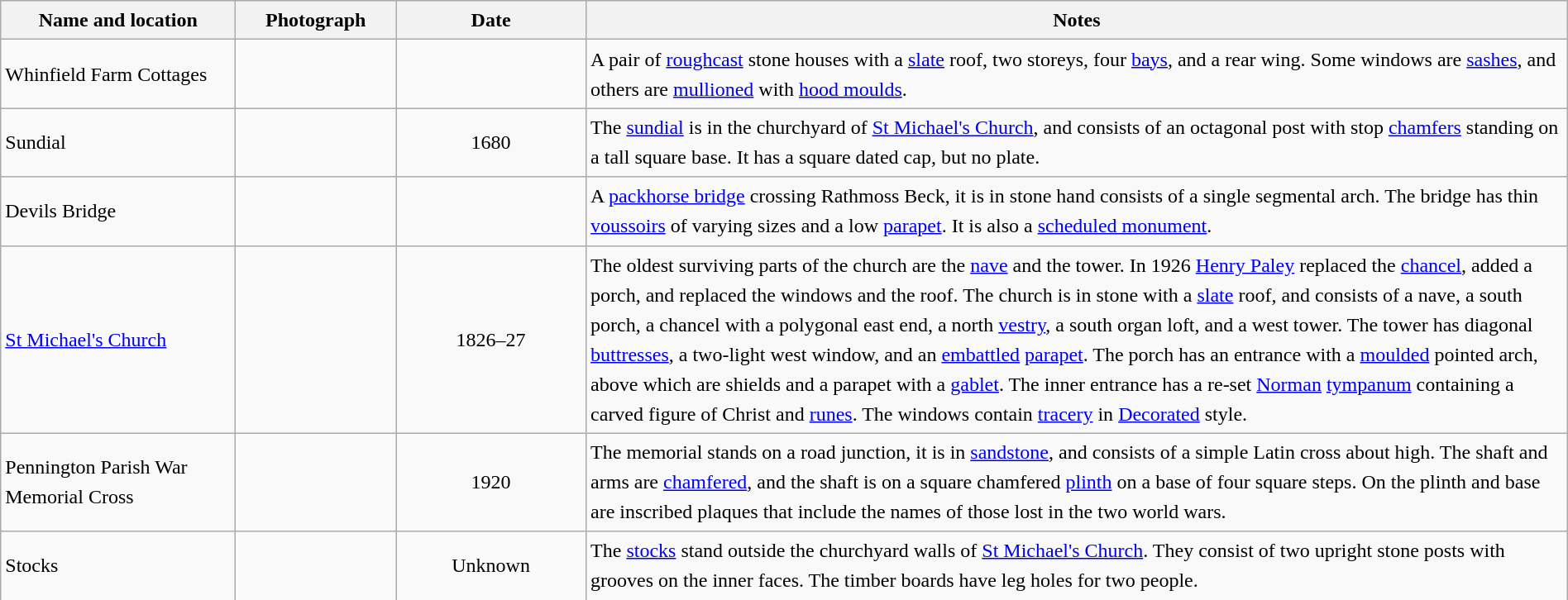<table class="wikitable sortable plainrowheaders" style="width:100%;border:0px;text-align:left;line-height:150%;">
<tr>
<th scope="col"  style="width:150px">Name and location</th>
<th scope="col"  style="width:100px" class="unsortable">Photograph</th>
<th scope="col"  style="width:120px">Date</th>
<th scope="col"  style="width:650px" class="unsortable">Notes</th>
</tr>
<tr>
<td>Whinfield Farm Cottages<br><small></small></td>
<td></td>
<td align="center"></td>
<td>A pair of <a href='#'>roughcast</a> stone houses with a <a href='#'>slate</a> roof, two storeys, four <a href='#'>bays</a>, and a rear wing.  Some windows are <a href='#'>sashes</a>, and others are <a href='#'>mullioned</a> with <a href='#'>hood moulds</a>.</td>
</tr>
<tr>
<td>Sundial<br><small></small></td>
<td></td>
<td align="center">1680</td>
<td>The <a href='#'>sundial</a> is in the churchyard of <a href='#'>St Michael's Church</a>, and consists of an octagonal post with stop <a href='#'>chamfers</a> standing on a tall square base.  It has a square dated cap, but no plate.</td>
</tr>
<tr>
<td>Devils Bridge<br><small></small></td>
<td></td>
<td align="center"></td>
<td>A <a href='#'>packhorse bridge</a> crossing Rathmoss Beck, it is in stone hand consists of a single segmental arch.  The bridge has thin <a href='#'>voussoirs</a> of varying sizes and a low <a href='#'>parapet</a>.  It is also a <a href='#'>scheduled monument</a>.</td>
</tr>
<tr>
<td><a href='#'>St Michael's Church</a><br><small></small></td>
<td></td>
<td align="center">1826–27</td>
<td>The oldest surviving parts of the church are the <a href='#'>nave</a> and the tower.  In 1926 <a href='#'>Henry Paley</a> replaced the <a href='#'>chancel</a>, added a porch, and replaced the windows and the roof.  The church is in stone with a <a href='#'>slate</a> roof, and consists of a nave, a south porch, a chancel with a polygonal east end, a north <a href='#'>vestry</a>, a south organ loft, and a west tower.  The tower has diagonal <a href='#'>buttresses</a>, a two-light west window, and an <a href='#'>embattled</a> <a href='#'>parapet</a>.  The porch has an entrance with a <a href='#'>moulded</a> pointed arch, above which are shields and a parapet with a <a href='#'>gablet</a>.  The inner entrance has a re-set <a href='#'>Norman</a> <a href='#'>tympanum</a> containing a carved figure of Christ and <a href='#'>runes</a>.  The windows contain <a href='#'>tracery</a> in <a href='#'>Decorated</a> style.</td>
</tr>
<tr>
<td>Pennington Parish War Memorial Cross<br><small></small></td>
<td></td>
<td align="center">1920</td>
<td>The memorial stands on a road junction, it is in <a href='#'>sandstone</a>, and consists of a simple Latin cross about  high.  The shaft and arms are <a href='#'>chamfered</a>, and the shaft is on a square chamfered <a href='#'>plinth</a> on a base of four square steps.  On the plinth and base are inscribed plaques that include the names of those lost in the two world wars.</td>
</tr>
<tr>
<td>Stocks<br><small></small></td>
<td></td>
<td align="center">Unknown</td>
<td>The <a href='#'>stocks</a> stand outside the churchyard walls of <a href='#'>St Michael's Church</a>.  They consist of two upright stone posts with grooves on the inner faces.  The timber boards have leg holes for two people.</td>
</tr>
<tr>
</tr>
</table>
